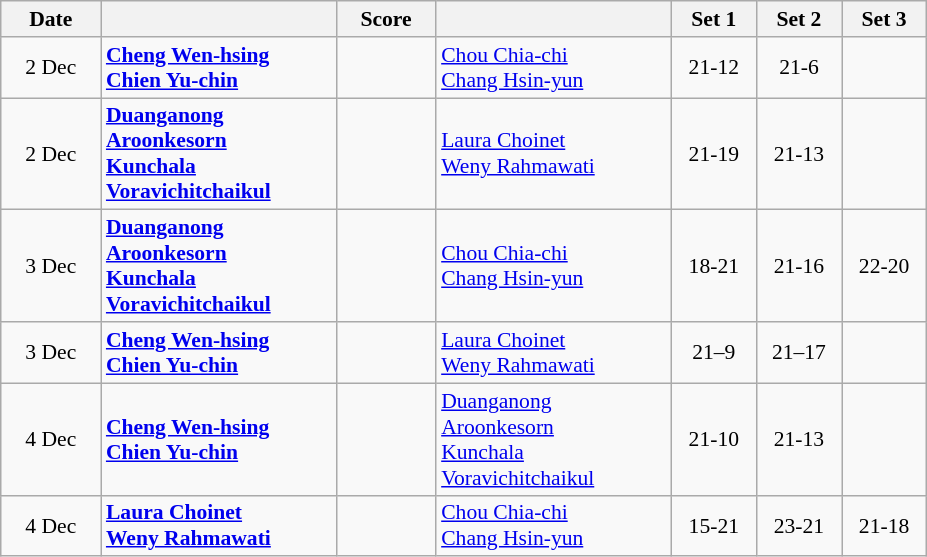<table class="wikitable" style="text-align: center; font-size:90% ">
<tr>
<th width="60">Date</th>
<th align="right" width="150"></th>
<th width="60">Score</th>
<th align="left" width="150"></th>
<th width="50">Set 1</th>
<th width="50">Set 2</th>
<th width="50">Set 3</th>
</tr>
<tr>
<td>2 Dec</td>
<td align=left><strong> <a href='#'>Cheng Wen-hsing</a><br> <a href='#'>Chien Yu-chin</a></strong></td>
<td align=center></td>
<td align=left> <a href='#'>Chou Chia-chi</a><br> <a href='#'>Chang Hsin-yun</a></td>
<td>21-12</td>
<td>21-6</td>
<td></td>
</tr>
<tr>
<td>2 Dec</td>
<td align=left><strong> <a href='#'>Duanganong Aroonkesorn</a><br> <a href='#'>Kunchala Voravichitchaikul</a></strong></td>
<td align=center></td>
<td align=left> <a href='#'>Laura Choinet</a><br> <a href='#'>Weny Rahmawati</a></td>
<td>21-19</td>
<td>21-13</td>
<td></td>
</tr>
<tr>
<td>3 Dec</td>
<td align=left><strong> <a href='#'>Duanganong Aroonkesorn</a><br> <a href='#'>Kunchala Voravichitchaikul</a></strong></td>
<td align=center></td>
<td align=left> <a href='#'>Chou Chia-chi</a><br> <a href='#'>Chang Hsin-yun</a></td>
<td>18-21</td>
<td>21-16</td>
<td>22-20</td>
</tr>
<tr>
<td>3 Dec</td>
<td align=left><strong> <a href='#'>Cheng Wen-hsing</a><br> <a href='#'>Chien Yu-chin</a></strong></td>
<td align=center></td>
<td align=left> <a href='#'>Laura Choinet</a><br> <a href='#'>Weny Rahmawati</a></td>
<td>21–9</td>
<td>21–17</td>
<td></td>
</tr>
<tr>
<td>4 Dec</td>
<td align=left><strong> <a href='#'>Cheng Wen-hsing</a><br> <a href='#'>Chien Yu-chin</a></strong></td>
<td align=center></td>
<td align=left> <a href='#'>Duanganong Aroonkesorn</a><br> <a href='#'>Kunchala Voravichitchaikul</a></td>
<td>21-10</td>
<td>21-13</td>
<td></td>
</tr>
<tr>
<td>4 Dec</td>
<td align=left><strong> <a href='#'>Laura Choinet</a><br> <a href='#'>Weny Rahmawati</a></strong></td>
<td align=center></td>
<td align=left> <a href='#'>Chou Chia-chi</a><br> <a href='#'>Chang Hsin-yun</a></td>
<td>15-21</td>
<td>23-21</td>
<td>21-18</td>
</tr>
</table>
